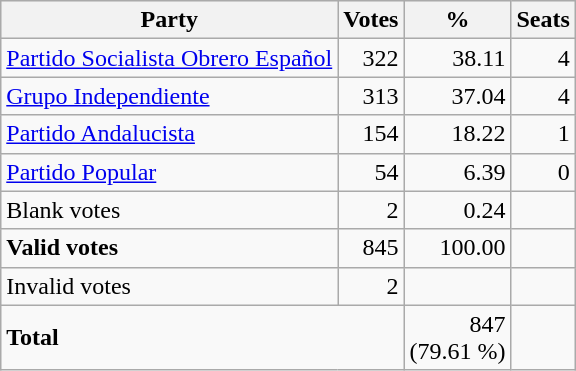<table class="wikitable" border="1">
<tr style="background-color:#E9E9E9">
<th>Party</th>
<th>Votes</th>
<th>%</th>
<th>Seats</th>
</tr>
<tr>
<td><a href='#'>Partido Socialista Obrero Español</a></td>
<td align="right">322</td>
<td align="right">38.11</td>
<td align="right">4</td>
</tr>
<tr>
<td><a href='#'>Grupo Independiente</a></td>
<td align="right">313</td>
<td align="right">37.04</td>
<td align="right">4</td>
</tr>
<tr>
<td><a href='#'>Partido Andalucista</a></td>
<td align="right">154</td>
<td align="right">18.22</td>
<td align="right">1</td>
</tr>
<tr>
<td><a href='#'>Partido Popular</a></td>
<td align="right">54</td>
<td align="right">6.39</td>
<td align="right">0</td>
</tr>
<tr>
<td>Blank votes</td>
<td align="right">2</td>
<td align="right">0.24</td>
<td> </td>
</tr>
<tr>
<td><strong>Valid votes</strong></td>
<td align="right">845</td>
<td align="right">100.00</td>
<td> </td>
</tr>
<tr>
<td>Invalid votes</td>
<td align="right">2</td>
<td> </td>
<td> </td>
</tr>
<tr>
<td colspan="2"><strong>Total</strong></td>
<td align="right">847<br>(79.61 %)</td>
<td></td>
</tr>
</table>
